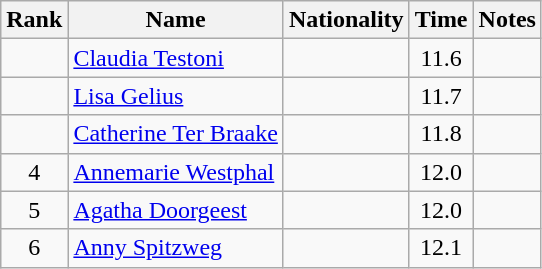<table class="wikitable sortable" style="text-align:center">
<tr>
<th>Rank</th>
<th>Name</th>
<th>Nationality</th>
<th>Time</th>
<th>Notes</th>
</tr>
<tr>
<td></td>
<td align=left><a href='#'>Claudia Testoni</a></td>
<td align=left></td>
<td>11.6</td>
<td></td>
</tr>
<tr>
<td></td>
<td align=left><a href='#'>Lisa Gelius</a></td>
<td align=left></td>
<td>11.7</td>
<td></td>
</tr>
<tr>
<td></td>
<td align=left><a href='#'>Catherine Ter Braake</a></td>
<td align=left></td>
<td>11.8</td>
<td></td>
</tr>
<tr>
<td>4</td>
<td align=left><a href='#'>Annemarie Westphal</a></td>
<td align=left></td>
<td>12.0</td>
<td></td>
</tr>
<tr>
<td>5</td>
<td align=left><a href='#'>Agatha Doorgeest</a></td>
<td align=left></td>
<td>12.0</td>
<td></td>
</tr>
<tr>
<td>6</td>
<td align=left><a href='#'>Anny Spitzweg</a></td>
<td align=left></td>
<td>12.1</td>
<td></td>
</tr>
</table>
